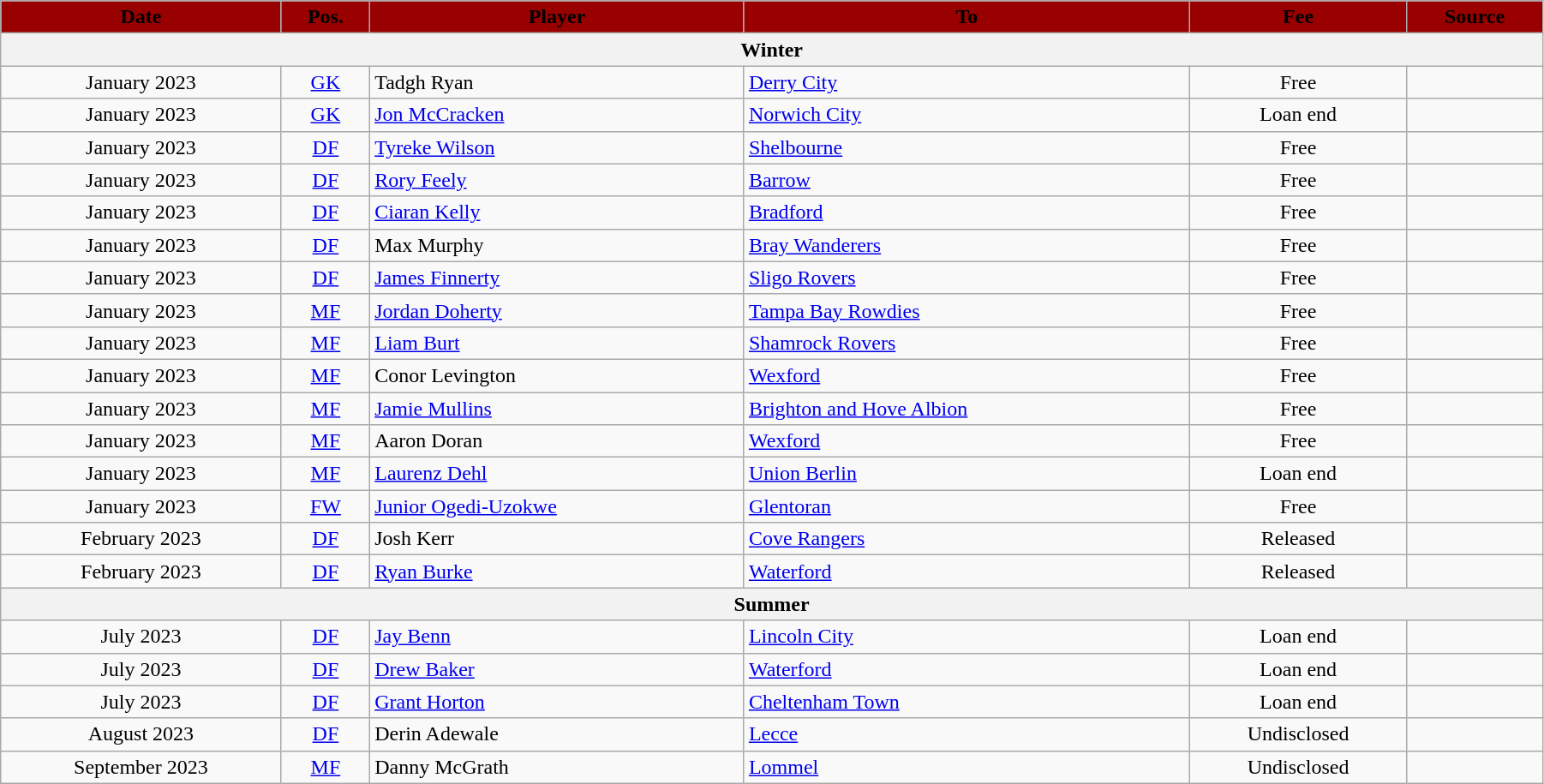<table class="wikitable" style="text-align:center;width:95%;">
<tr>
<th style=background:#990000;color:#000000>Date</th>
<th style=background:#990000;color:#000000>Pos.</th>
<th style=background:#990000;color:#000000>Player</th>
<th style=background:#990000;color:#000000>To</th>
<th style=background:#990000;color:#000000>Fee</th>
<th style=background:#990000;color:#000000>Source</th>
</tr>
<tr>
<th colspan=6>Winter</th>
</tr>
<tr>
<td>January 2023</td>
<td><a href='#'>GK</a></td>
<td align=left> Tadgh Ryan</td>
<td align=left> <a href='#'>Derry City</a></td>
<td>Free</td>
<td></td>
</tr>
<tr>
<td>January 2023</td>
<td><a href='#'>GK</a></td>
<td align=left> <a href='#'>Jon McCracken</a></td>
<td align=left> <a href='#'>Norwich City</a></td>
<td>Loan end</td>
<td></td>
</tr>
<tr>
<td>January 2023</td>
<td><a href='#'>DF</a></td>
<td align=left> <a href='#'>Tyreke Wilson</a></td>
<td align=left> <a href='#'>Shelbourne</a></td>
<td>Free</td>
<td></td>
</tr>
<tr>
<td>January 2023</td>
<td><a href='#'>DF</a></td>
<td align=left> <a href='#'>Rory Feely</a></td>
<td align=left> <a href='#'>Barrow</a></td>
<td>Free</td>
<td></td>
</tr>
<tr>
<td>January 2023</td>
<td><a href='#'>DF</a></td>
<td align=left> <a href='#'>Ciaran Kelly</a></td>
<td align=left> <a href='#'>Bradford</a></td>
<td>Free</td>
<td></td>
</tr>
<tr>
<td>January 2023</td>
<td><a href='#'>DF</a></td>
<td align=left> Max Murphy</td>
<td align=left> <a href='#'>Bray Wanderers</a></td>
<td>Free</td>
<td></td>
</tr>
<tr>
<td>January 2023</td>
<td><a href='#'>DF</a></td>
<td align=left> <a href='#'>James Finnerty</a></td>
<td align=left> <a href='#'>Sligo Rovers</a></td>
<td>Free</td>
<td></td>
</tr>
<tr>
<td>January 2023</td>
<td><a href='#'>MF</a></td>
<td align=left> <a href='#'>Jordan Doherty</a></td>
<td align=left><a href='#'>Tampa Bay Rowdies</a></td>
<td>Free</td>
<td></td>
</tr>
<tr>
<td>January 2023</td>
<td><a href='#'>MF</a></td>
<td align=left> <a href='#'>Liam Burt</a></td>
<td align=left> <a href='#'>Shamrock Rovers</a></td>
<td>Free</td>
<td></td>
</tr>
<tr>
<td>January 2023</td>
<td><a href='#'>MF</a></td>
<td align=left> Conor Levington</td>
<td align=left> <a href='#'>Wexford</a></td>
<td>Free</td>
<td></td>
</tr>
<tr>
<td>January 2023</td>
<td><a href='#'>MF</a></td>
<td align=left> <a href='#'>Jamie Mullins</a></td>
<td align=left> <a href='#'>Brighton and Hove Albion</a></td>
<td>Free</td>
<td></td>
</tr>
<tr>
<td>January 2023</td>
<td><a href='#'>MF</a></td>
<td align=left> Aaron Doran</td>
<td align=left> <a href='#'>Wexford</a></td>
<td>Free</td>
<td></td>
</tr>
<tr>
<td>January 2023</td>
<td><a href='#'>MF</a></td>
<td align=left> <a href='#'>Laurenz Dehl</a></td>
<td align=left> <a href='#'>Union Berlin</a></td>
<td>Loan end</td>
<td></td>
</tr>
<tr>
<td>January 2023</td>
<td><a href='#'>FW</a></td>
<td align=left> <a href='#'>Junior Ogedi-Uzokwe</a></td>
<td align=left> <a href='#'>Glentoran</a></td>
<td>Free</td>
<td></td>
</tr>
<tr>
<td>February 2023</td>
<td><a href='#'>DF</a></td>
<td align=left> Josh Kerr</td>
<td align=left> <a href='#'>Cove Rangers</a></td>
<td>Released</td>
<td></td>
</tr>
<tr>
<td>February 2023</td>
<td><a href='#'>DF</a></td>
<td align=left> <a href='#'>Ryan Burke</a></td>
<td align=left> <a href='#'>Waterford</a></td>
<td>Released</td>
<td></td>
</tr>
<tr>
<th colspan=6>Summer</th>
</tr>
<tr>
<td>July 2023</td>
<td><a href='#'>DF</a></td>
<td align=left> <a href='#'>Jay Benn</a></td>
<td align=left> <a href='#'>Lincoln City</a></td>
<td>Loan end</td>
<td></td>
</tr>
<tr>
<td>July 2023</td>
<td><a href='#'>DF</a></td>
<td align=left> <a href='#'>Drew Baker</a></td>
<td align=left> <a href='#'>Waterford</a></td>
<td>Loan end</td>
<td></td>
</tr>
<tr>
<td>July 2023</td>
<td><a href='#'>DF</a></td>
<td align=left> <a href='#'>Grant Horton</a></td>
<td align=left> <a href='#'>Cheltenham Town</a></td>
<td>Loan end</td>
<td></td>
</tr>
<tr>
<td>August 2023</td>
<td><a href='#'>DF</a></td>
<td align=left> Derin Adewale</td>
<td align=left> <a href='#'>Lecce</a></td>
<td>Undisclosed</td>
<td></td>
</tr>
<tr>
<td>September 2023</td>
<td><a href='#'>MF</a></td>
<td align=left> Danny McGrath</td>
<td align=left> <a href='#'>Lommel</a></td>
<td>Undisclosed</td>
<td></td>
</tr>
</table>
